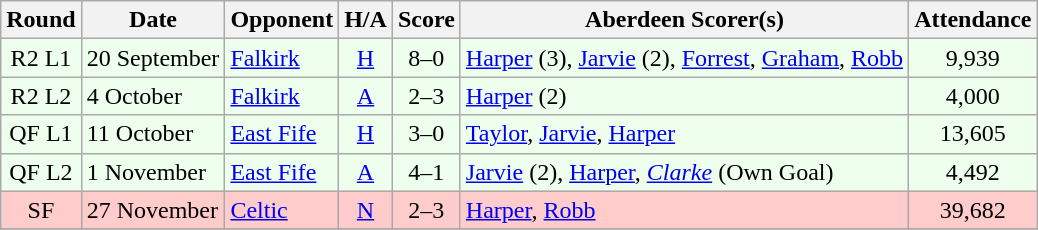<table class="wikitable" style="text-align:center">
<tr>
<th>Round</th>
<th>Date</th>
<th>Opponent</th>
<th>H/A</th>
<th>Score</th>
<th>Aberdeen Scorer(s)</th>
<th>Attendance</th>
</tr>
<tr bgcolor=#EEFFEE>
<td>R2 L1</td>
<td align=left>20 September</td>
<td align=left><a href='#'>Falkirk</a></td>
<td><a href='#'>H</a></td>
<td>8–0</td>
<td align=left><a href='#'>Harper</a> (3), <a href='#'>Jarvie</a> (2), <a href='#'>Forrest</a>, <a href='#'>Graham</a>, <a href='#'>Robb</a></td>
<td>9,939</td>
</tr>
<tr bgcolor=#EEFFEE>
<td>R2 L2</td>
<td align=left>4 October</td>
<td align=left><a href='#'>Falkirk</a></td>
<td><a href='#'>A</a></td>
<td>2–3</td>
<td align=left><a href='#'>Harper</a> (2)</td>
<td>4,000</td>
</tr>
<tr bgcolor=#EEFFEE>
<td>QF L1</td>
<td align=left>11 October</td>
<td align=left><a href='#'>East Fife</a></td>
<td><a href='#'>H</a></td>
<td>3–0</td>
<td align=left><a href='#'>Taylor</a>, <a href='#'>Jarvie</a>, <a href='#'>Harper</a></td>
<td>13,605</td>
</tr>
<tr bgcolor=#EEFFEE>
<td>QF L2</td>
<td align=left>1 November</td>
<td align=left><a href='#'>East Fife</a></td>
<td><a href='#'>A</a></td>
<td>4–1</td>
<td align=left><a href='#'>Jarvie</a> (2), <a href='#'>Harper</a>, <em><a href='#'>Clarke</a></em> (Own Goal)</td>
<td>4,492</td>
</tr>
<tr bgcolor=#FFCCCC>
<td>SF</td>
<td align=left>27 November</td>
<td align=left><a href='#'>Celtic</a></td>
<td><a href='#'>N</a></td>
<td>2–3</td>
<td align=left><a href='#'>Harper</a>, <a href='#'>Robb</a></td>
<td>39,682</td>
</tr>
<tr>
</tr>
</table>
